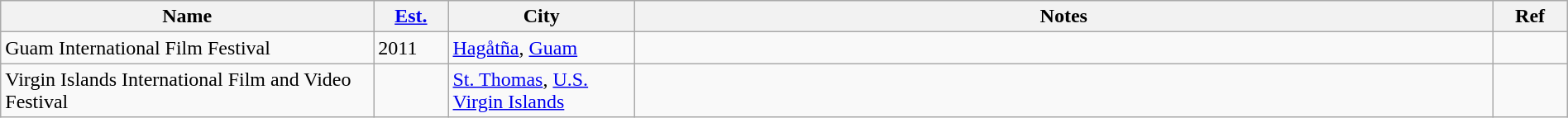<table class="wikitable sortable" width=100%>
<tr>
<th style="width:20%;">Name</th>
<th style="width:4%;"><a href='#'>Est.</a></th>
<th style="width:10%;">City</th>
<th style="width:46%;">Notes</th>
<th style="width:4%;">Ref</th>
</tr>
<tr>
<td>Guam International Film Festival</td>
<td>2011</td>
<td><a href='#'>Hagåtña</a>, <a href='#'>Guam</a></td>
<td></td>
<td></td>
</tr>
<tr>
<td>Virgin Islands International Film and Video Festival</td>
<td></td>
<td><a href='#'>St. Thomas</a>, <a href='#'>U.S. Virgin Islands</a></td>
<td></td>
<td></td>
</tr>
</table>
